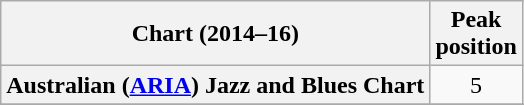<table class="wikitable sortable plainrowheaders" style="text-align:center">
<tr>
<th scope="col">Chart (2014–16)</th>
<th scope="col">Peak<br>position</th>
</tr>
<tr>
<th scope="row">Australian (<a href='#'>ARIA</a>) Jazz and Blues Chart </th>
<td>5</td>
</tr>
<tr>
</tr>
<tr>
</tr>
</table>
